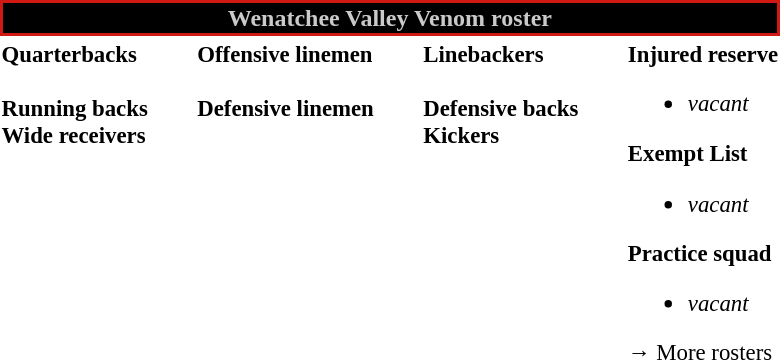<table class="toccolours" style="text-align: left;">
<tr>
<th colspan="7" style="text-align:center; background-color:#000000; color:#CACACA; border:2px solid #D01913;">Wenatchee Valley Venom roster</th>
</tr>
<tr>
<td style="font-size: 95%;vertical-align:top;"><strong>Quarterbacks</strong><br>
<br><strong>Running backs</strong>

<br><strong>Wide receivers</strong>



</td>
<td style="width: 25px;"></td>
<td style="font-size: 95%;vertical-align:top;"><strong>Offensive linemen</strong><br>

<br><strong>Defensive linemen</strong>


</td>
<td style="width: 25px;"></td>
<td style="font-size: 95%;vertical-align:top;"><strong>Linebackers</strong><br><br><strong>Defensive backs</strong>



<br><strong>Kickers</strong>
</td>
<td style="width: 25px;"></td>
<td style="font-size: 95%;vertical-align:top;"><strong>Injured reserve</strong><br><ul><li><em>vacant</em></li></ul><strong>Exempt List</strong><ul><li><em>vacant</em></li></ul><strong>Practice squad</strong><ul><li><em>vacant</em></li></ul>
→ More rosters</td>
</tr>
<tr>
</tr>
</table>
